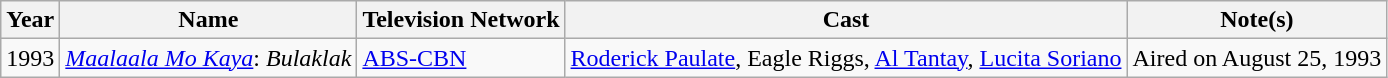<table | class="wikitable sortable">
<tr>
<th>Year</th>
<th>Name</th>
<th>Television Network</th>
<th>Cast</th>
<th>Note(s)</th>
</tr>
<tr>
<td>1993</td>
<td><em><a href='#'>Maalaala Mo Kaya</a></em>: <em>Bulaklak</em></td>
<td><a href='#'>ABS-CBN</a></td>
<td><a href='#'>Roderick Paulate</a>, Eagle Riggs, <a href='#'>Al Tantay</a>, <a href='#'>Lucita Soriano</a></td>
<td>Aired on August 25, 1993</td>
</tr>
</table>
